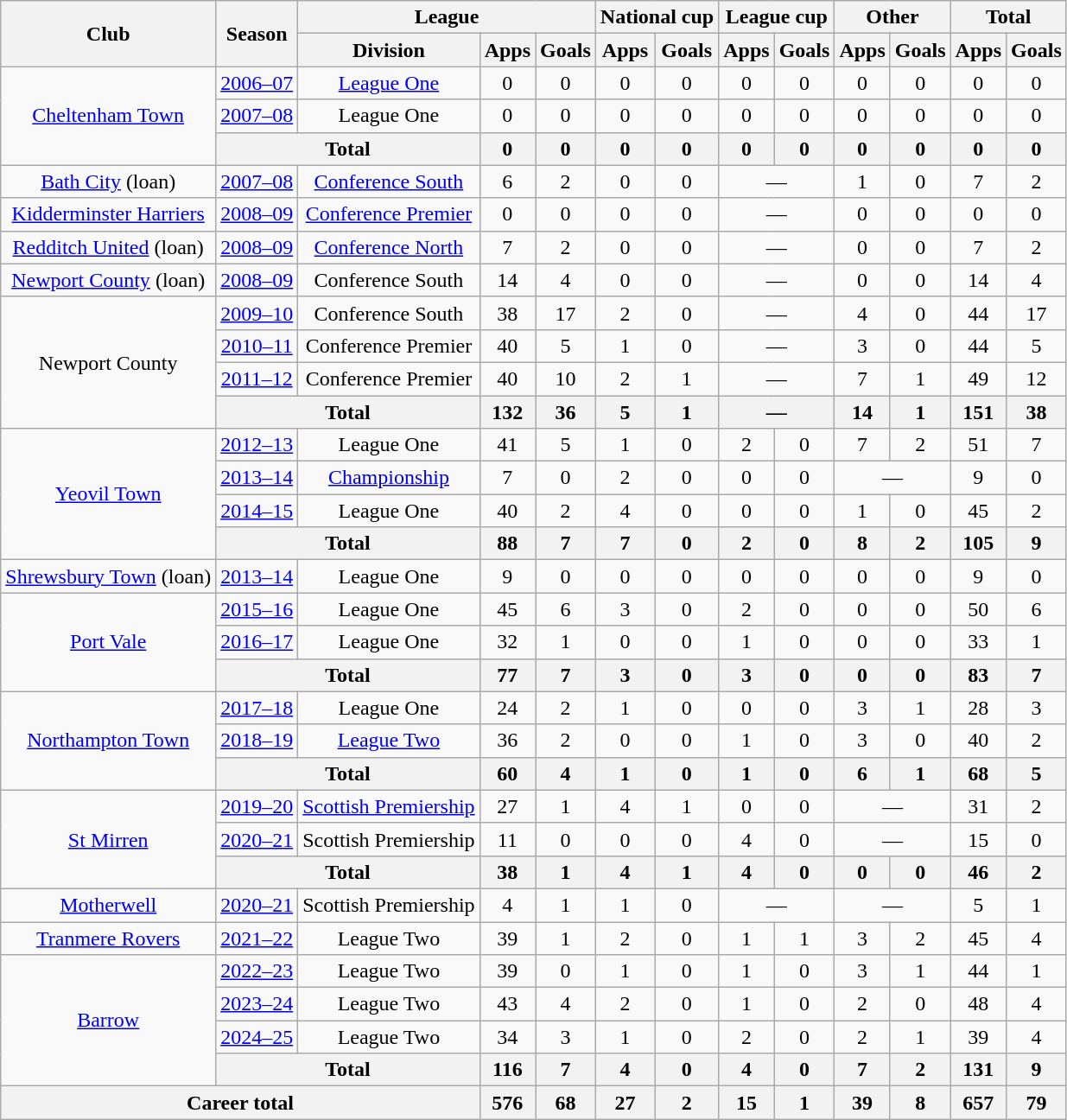<table class="wikitable" style="text-align: center">
<tr>
<th rowspan="2">Club</th>
<th rowspan="2">Season</th>
<th colspan="3">League</th>
<th colspan="2">National cup</th>
<th colspan="2">League cup</th>
<th colspan="2">Other</th>
<th colspan="2">Total</th>
</tr>
<tr>
<th>Division</th>
<th>Apps</th>
<th>Goals</th>
<th>Apps</th>
<th>Goals</th>
<th>Apps</th>
<th>Goals</th>
<th>Apps</th>
<th>Goals</th>
<th>Apps</th>
<th>Goals</th>
</tr>
<tr>
<td rowspan="3"><a href='#'>Cheltenham Town</a></td>
<td><a href='#'>2006–07</a></td>
<td><a href='#'>League One</a></td>
<td>0</td>
<td>0</td>
<td>0</td>
<td>0</td>
<td>0</td>
<td>0</td>
<td>0</td>
<td>0</td>
<td>0</td>
<td>0</td>
</tr>
<tr>
<td><a href='#'>2007–08</a></td>
<td>League One</td>
<td>0</td>
<td>0</td>
<td>0</td>
<td>0</td>
<td>0</td>
<td>0</td>
<td>0</td>
<td>0</td>
<td>0</td>
<td>0</td>
</tr>
<tr>
<th colspan="2">Total</th>
<th>0</th>
<th>0</th>
<th>0</th>
<th>0</th>
<th>0</th>
<th>0</th>
<th>0</th>
<th>0</th>
<th>0</th>
<th>0</th>
</tr>
<tr>
<td><a href='#'>Bath City</a> (loan)</td>
<td><a href='#'>2007–08</a></td>
<td><a href='#'>Conference South</a></td>
<td>6</td>
<td>2</td>
<td>0</td>
<td>0</td>
<td colspan="2">—</td>
<td>1</td>
<td>0</td>
<td>7</td>
<td>2</td>
</tr>
<tr>
<td><a href='#'>Kidderminster Harriers</a></td>
<td><a href='#'>2008–09</a></td>
<td><a href='#'>Conference Premier</a></td>
<td>0</td>
<td>0</td>
<td>0</td>
<td>0</td>
<td colspan="2">—</td>
<td>0</td>
<td>0</td>
<td>0</td>
<td>0</td>
</tr>
<tr>
<td><a href='#'>Redditch United</a> (loan)</td>
<td><a href='#'>2008–09</a></td>
<td><a href='#'>Conference North</a></td>
<td>7</td>
<td>2</td>
<td>0</td>
<td>0</td>
<td colspan="2">—</td>
<td>0</td>
<td>0</td>
<td>7</td>
<td>2</td>
</tr>
<tr>
<td><a href='#'>Newport County</a> (loan)</td>
<td><a href='#'>2008–09</a></td>
<td>Conference South</td>
<td>14</td>
<td>4</td>
<td>0</td>
<td>0</td>
<td colspan="2">—</td>
<td>0</td>
<td>0</td>
<td>14</td>
<td>4</td>
</tr>
<tr>
<td rowspan="4">Newport County</td>
<td><a href='#'>2009–10</a></td>
<td>Conference South</td>
<td>38</td>
<td>17</td>
<td>2</td>
<td>0</td>
<td colspan="2">—</td>
<td>4</td>
<td>0</td>
<td>44</td>
<td>17</td>
</tr>
<tr>
<td><a href='#'>2010–11</a></td>
<td>Conference Premier</td>
<td>40</td>
<td>5</td>
<td>1</td>
<td>0</td>
<td colspan="2">—</td>
<td>3</td>
<td>0</td>
<td>44</td>
<td>5</td>
</tr>
<tr>
<td><a href='#'>2011–12</a></td>
<td>Conference Premier</td>
<td>40</td>
<td>10</td>
<td>2</td>
<td>1</td>
<td colspan="2">—</td>
<td>7</td>
<td>1</td>
<td>49</td>
<td>12</td>
</tr>
<tr>
<th colspan="2">Total</th>
<th>132</th>
<th>36</th>
<th>5</th>
<th>1</th>
<th colspan="2">—</th>
<th>14</th>
<th>1</th>
<th>151</th>
<th>38</th>
</tr>
<tr>
<td rowspan="4"><a href='#'>Yeovil Town</a></td>
<td><a href='#'>2012–13</a></td>
<td>League One</td>
<td>41</td>
<td>5</td>
<td>1</td>
<td>0</td>
<td>2</td>
<td>0</td>
<td>7</td>
<td>2</td>
<td>51</td>
<td>7</td>
</tr>
<tr>
<td><a href='#'>2013–14</a></td>
<td><a href='#'>Championship</a></td>
<td>7</td>
<td>0</td>
<td>2</td>
<td>0</td>
<td>0</td>
<td>0</td>
<td colspan="2">—</td>
<td>9</td>
<td>0</td>
</tr>
<tr>
<td><a href='#'>2014–15</a></td>
<td>League One</td>
<td>40</td>
<td>2</td>
<td>4</td>
<td>0</td>
<td>0</td>
<td>0</td>
<td>1</td>
<td>0</td>
<td>45</td>
<td>2</td>
</tr>
<tr>
<th colspan="2">Total</th>
<th>88</th>
<th>7</th>
<th>7</th>
<th>0</th>
<th>2</th>
<th>0</th>
<th>8</th>
<th>2</th>
<th>105</th>
<th>9</th>
</tr>
<tr>
<td><a href='#'>Shrewsbury Town</a> (loan)</td>
<td><a href='#'>2013–14</a></td>
<td>League One</td>
<td>9</td>
<td>0</td>
<td>0</td>
<td>0</td>
<td>0</td>
<td>0</td>
<td>0</td>
<td>0</td>
<td>9</td>
<td>0</td>
</tr>
<tr>
<td rowspan="3"><a href='#'>Port Vale</a></td>
<td><a href='#'>2015–16</a></td>
<td>League One</td>
<td>45</td>
<td>6</td>
<td>3</td>
<td>0</td>
<td>2</td>
<td>0</td>
<td>0</td>
<td>0</td>
<td>50</td>
<td>6</td>
</tr>
<tr>
<td><a href='#'>2016–17</a></td>
<td>League One</td>
<td>32</td>
<td>1</td>
<td>0</td>
<td>0</td>
<td>1</td>
<td>0</td>
<td>0</td>
<td>0</td>
<td>33</td>
<td>1</td>
</tr>
<tr>
<th colspan="2">Total</th>
<th>77</th>
<th>7</th>
<th>3</th>
<th>0</th>
<th>3</th>
<th>0</th>
<th>0</th>
<th>0</th>
<th>83</th>
<th>7</th>
</tr>
<tr>
<td rowspan="3"><a href='#'>Northampton Town</a></td>
<td><a href='#'>2017–18</a></td>
<td>League One</td>
<td>24</td>
<td>2</td>
<td>1</td>
<td>0</td>
<td>0</td>
<td>0</td>
<td>3</td>
<td>1</td>
<td>28</td>
<td>3</td>
</tr>
<tr>
<td><a href='#'>2018–19</a></td>
<td><a href='#'>League Two</a></td>
<td>36</td>
<td>2</td>
<td>0</td>
<td>0</td>
<td>1</td>
<td>0</td>
<td>3</td>
<td>0</td>
<td>40</td>
<td>2</td>
</tr>
<tr>
<th colspan="2">Total</th>
<th>60</th>
<th>4</th>
<th>1</th>
<th>0</th>
<th>1</th>
<th>0</th>
<th>6</th>
<th>1</th>
<th>68</th>
<th>5</th>
</tr>
<tr>
<td rowspan="3"><a href='#'>St Mirren</a></td>
<td><a href='#'>2019–20</a></td>
<td><a href='#'>Scottish Premiership</a></td>
<td>27</td>
<td>1</td>
<td>4</td>
<td>1</td>
<td>0</td>
<td>0</td>
<td colspan="2">—</td>
<td>31</td>
<td>2</td>
</tr>
<tr>
<td><a href='#'>2020–21</a></td>
<td>Scottish Premiership</td>
<td>11</td>
<td>0</td>
<td>0</td>
<td>0</td>
<td>4</td>
<td>0</td>
<td colspan="2">—</td>
<td>15</td>
<td>0</td>
</tr>
<tr>
<th colspan="2">Total</th>
<th>38</th>
<th>1</th>
<th>4</th>
<th>1</th>
<th>4</th>
<th>0</th>
<th>0</th>
<th>0</th>
<th>46</th>
<th>2</th>
</tr>
<tr>
<td><a href='#'>Motherwell</a></td>
<td><a href='#'>2020–21</a></td>
<td>Scottish Premiership</td>
<td>4</td>
<td>1</td>
<td>1</td>
<td>0</td>
<td colspan="2">—</td>
<td colspan="2">—</td>
<td>5</td>
<td>1</td>
</tr>
<tr>
<td><a href='#'>Tranmere Rovers</a></td>
<td><a href='#'>2021–22</a></td>
<td>League Two</td>
<td>39</td>
<td>1</td>
<td>2</td>
<td>0</td>
<td>1</td>
<td>1</td>
<td>3</td>
<td>2</td>
<td>45</td>
<td>4</td>
</tr>
<tr>
<td rowspan="4"><a href='#'>Barrow</a></td>
<td><a href='#'>2022–23</a></td>
<td>League Two</td>
<td>39</td>
<td>0</td>
<td>1</td>
<td>0</td>
<td>1</td>
<td>0</td>
<td>3</td>
<td>1</td>
<td>44</td>
<td>1</td>
</tr>
<tr>
<td><a href='#'>2023–24</a></td>
<td>League Two</td>
<td>43</td>
<td>4</td>
<td>2</td>
<td>0</td>
<td>1</td>
<td>0</td>
<td>2</td>
<td>0</td>
<td>48</td>
<td>4</td>
</tr>
<tr>
<td><a href='#'>2024–25</a></td>
<td>League Two</td>
<td>34</td>
<td>3</td>
<td>1</td>
<td>0</td>
<td>2</td>
<td>0</td>
<td>2</td>
<td>1</td>
<td>39</td>
<td>4</td>
</tr>
<tr>
<th colspan="2">Total</th>
<th>116</th>
<th>7</th>
<th>4</th>
<th>0</th>
<th>4</th>
<th>0</th>
<th>7</th>
<th>2</th>
<th>131</th>
<th>9</th>
</tr>
<tr>
<th colspan="3">Career total</th>
<th>576</th>
<th>68</th>
<th>27</th>
<th>2</th>
<th>15</th>
<th>1</th>
<th>39</th>
<th>8</th>
<th>657</th>
<th>79</th>
</tr>
</table>
